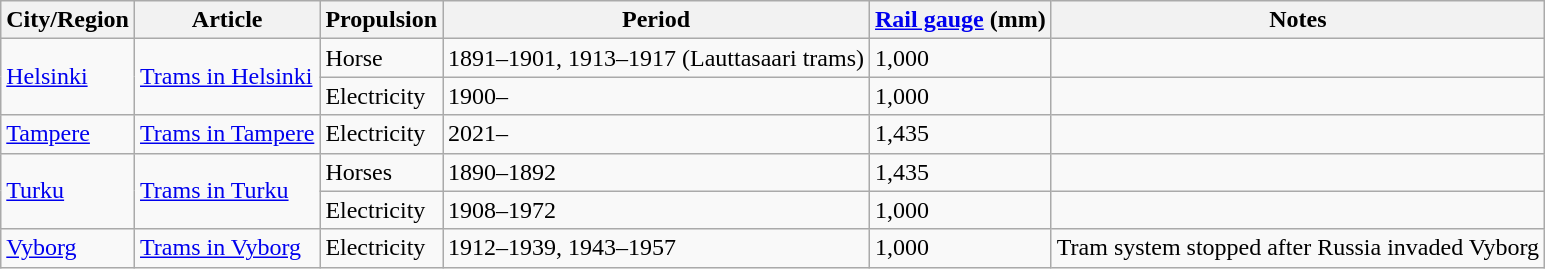<table class="wikitable">
<tr>
<th>City/Region</th>
<th>Article</th>
<th>Propulsion</th>
<th>Period</th>
<th><a href='#'>Rail gauge</a> (mm)</th>
<th>Notes</th>
</tr>
<tr>
<td rowspan="2"><a href='#'>Helsinki</a></td>
<td rowspan="2"><a href='#'>Trams in Helsinki</a></td>
<td>Horse</td>
<td>1891–1901, 1913–1917 (Lauttasaari trams)</td>
<td>1,000</td>
<td></td>
</tr>
<tr>
<td>Electricity</td>
<td>1900–</td>
<td>1,000</td>
<td></td>
</tr>
<tr>
<td rowspan="1"><a href='#'>Tampere</a></td>
<td rowspan="1"><a href='#'>Trams in Tampere</a></td>
<td>Electricity</td>
<td>2021–</td>
<td>1,435</td>
<td></td>
</tr>
<tr>
<td rowspan="2"><a href='#'>Turku</a></td>
<td rowspan="2"><a href='#'>Trams in Turku</a></td>
<td>Horses</td>
<td>1890–1892</td>
<td>1,435</td>
<td></td>
</tr>
<tr>
<td>Electricity</td>
<td>1908–1972</td>
<td>1,000</td>
<td></td>
</tr>
<tr>
<td><a href='#'>Vyborg</a></td>
<td><a href='#'>Trams in Vyborg</a></td>
<td>Electricity</td>
<td>1912–1939, 1943–1957</td>
<td>1,000</td>
<td>Tram system stopped after Russia invaded Vyborg</td>
</tr>
</table>
